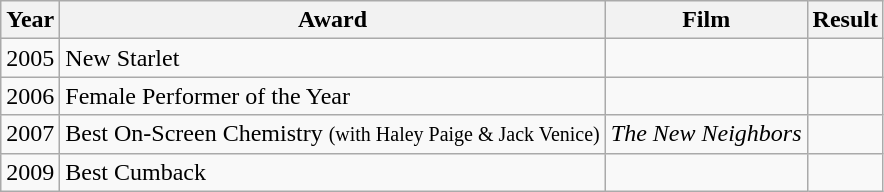<table class="wikitable">
<tr>
<th>Year</th>
<th>Award</th>
<th>Film</th>
<th>Result</th>
</tr>
<tr>
<td>2005</td>
<td>New Starlet</td>
<td></td>
<td></td>
</tr>
<tr>
<td>2006</td>
<td>Female Performer of the Year</td>
<td></td>
<td></td>
</tr>
<tr>
<td>2007</td>
<td>Best On-Screen Chemistry <small>(with Haley Paige & Jack Venice)</small></td>
<td><em>The New Neighbors</em></td>
<td></td>
</tr>
<tr>
<td>2009</td>
<td>Best Cumback</td>
<td></td>
<td></td>
</tr>
</table>
